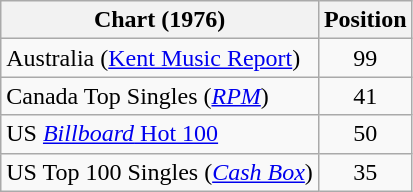<table class="wikitable sortable plainrowheaders" style="text-align:left">
<tr>
<th>Chart (1976)</th>
<th>Position</th>
</tr>
<tr>
<td>Australia (<a href='#'>Kent Music Report</a>)</td>
<td align="center">99</td>
</tr>
<tr>
<td>Canada Top Singles (<a href='#'><em>RPM</em></a>)</td>
<td align="center">41</td>
</tr>
<tr>
<td>US <a href='#'><em>Billboard</em> Hot 100</a></td>
<td align="center">50</td>
</tr>
<tr>
<td>US Top 100 Singles (<a href='#'><em>Cash Box</em></a>)</td>
<td align="center">35</td>
</tr>
</table>
